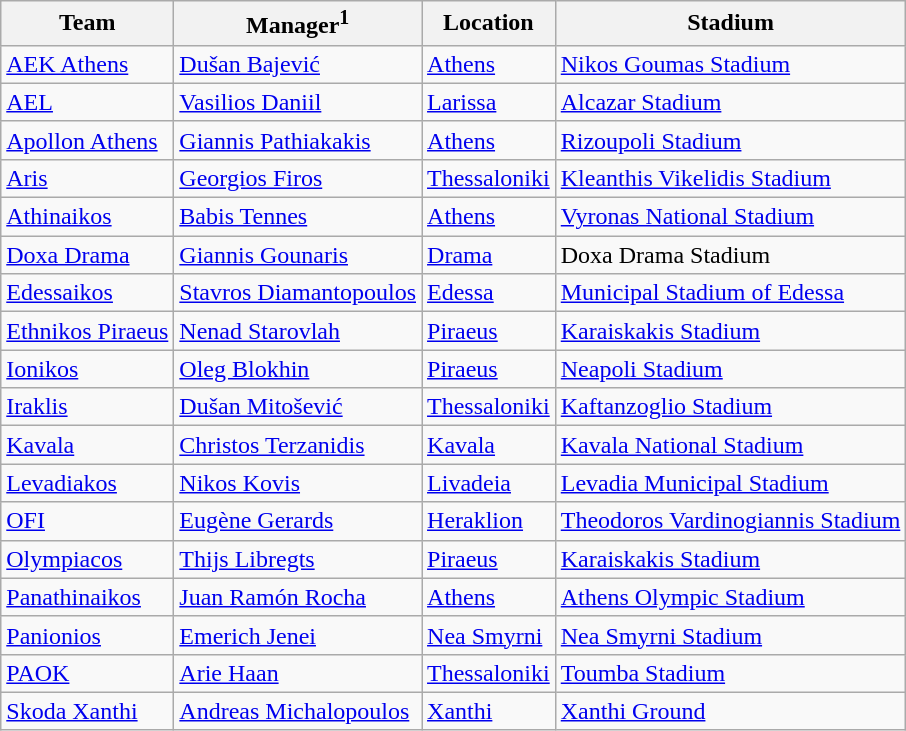<table class="wikitable sortable" style="text-align: left;">
<tr>
<th>Team</th>
<th>Manager<sup>1</sup></th>
<th>Location</th>
<th>Stadium</th>
</tr>
<tr>
<td><a href='#'>AEK Athens</a></td>
<td> <a href='#'>Dušan Bajević</a></td>
<td><a href='#'>Athens</a></td>
<td><a href='#'>Nikos Goumas Stadium</a></td>
</tr>
<tr>
<td><a href='#'>AEL</a></td>
<td> <a href='#'>Vasilios Daniil</a></td>
<td><a href='#'>Larissa</a></td>
<td><a href='#'>Alcazar Stadium</a></td>
</tr>
<tr>
<td><a href='#'>Apollon Athens</a></td>
<td> <a href='#'>Giannis Pathiakakis</a></td>
<td><a href='#'>Athens</a></td>
<td><a href='#'>Rizoupoli Stadium</a></td>
</tr>
<tr>
<td><a href='#'>Aris</a></td>
<td> <a href='#'>Georgios Firos</a></td>
<td><a href='#'>Thessaloniki</a></td>
<td><a href='#'>Kleanthis Vikelidis Stadium</a></td>
</tr>
<tr>
<td><a href='#'>Athinaikos</a></td>
<td> <a href='#'>Babis Tennes</a></td>
<td><a href='#'>Athens</a></td>
<td><a href='#'>Vyronas National Stadium</a></td>
</tr>
<tr>
<td><a href='#'>Doxa Drama</a></td>
<td> <a href='#'>Giannis Gounaris</a></td>
<td><a href='#'>Drama</a></td>
<td>Doxa Drama Stadium</td>
</tr>
<tr>
<td><a href='#'>Edessaikos</a></td>
<td> <a href='#'>Stavros Diamantopoulos</a></td>
<td><a href='#'>Edessa</a></td>
<td><a href='#'>Municipal Stadium of Edessa</a></td>
</tr>
<tr>
<td><a href='#'>Ethnikos Piraeus</a></td>
<td> <a href='#'>Nenad Starovlah</a></td>
<td><a href='#'>Piraeus</a></td>
<td><a href='#'>Karaiskakis Stadium</a></td>
</tr>
<tr>
<td><a href='#'>Ionikos</a></td>
<td> <a href='#'>Oleg Blokhin</a></td>
<td><a href='#'>Piraeus</a></td>
<td><a href='#'>Neapoli Stadium</a></td>
</tr>
<tr>
<td><a href='#'>Iraklis</a></td>
<td> <a href='#'>Dušan Mitošević</a></td>
<td><a href='#'>Thessaloniki</a></td>
<td><a href='#'>Kaftanzoglio Stadium</a></td>
</tr>
<tr>
<td><a href='#'>Kavala</a></td>
<td> <a href='#'>Christos Terzanidis</a></td>
<td><a href='#'>Kavala</a></td>
<td><a href='#'>Kavala National Stadium</a></td>
</tr>
<tr>
<td><a href='#'>Levadiakos</a></td>
<td> <a href='#'>Nikos Kovis</a></td>
<td><a href='#'>Livadeia</a></td>
<td><a href='#'>Levadia Municipal Stadium</a></td>
</tr>
<tr>
<td><a href='#'>OFI</a></td>
<td> <a href='#'>Eugène Gerards</a></td>
<td><a href='#'>Heraklion</a></td>
<td><a href='#'>Theodoros Vardinogiannis Stadium</a></td>
</tr>
<tr>
<td><a href='#'>Olympiacos</a></td>
<td> <a href='#'>Thijs Libregts</a></td>
<td><a href='#'>Piraeus</a></td>
<td><a href='#'>Karaiskakis Stadium</a></td>
</tr>
<tr>
<td><a href='#'>Panathinaikos</a></td>
<td> <a href='#'>Juan Ramón Rocha</a></td>
<td><a href='#'>Athens</a></td>
<td><a href='#'>Athens Olympic Stadium</a></td>
</tr>
<tr>
<td><a href='#'>Panionios</a></td>
<td> <a href='#'>Emerich Jenei</a></td>
<td><a href='#'>Nea Smyrni</a></td>
<td><a href='#'>Nea Smyrni Stadium</a></td>
</tr>
<tr>
<td><a href='#'>PAOK</a></td>
<td> <a href='#'>Arie Haan</a></td>
<td><a href='#'>Thessaloniki</a></td>
<td><a href='#'>Toumba Stadium</a></td>
</tr>
<tr>
<td><a href='#'>Skoda Xanthi</a></td>
<td> <a href='#'>Andreas Michalopoulos</a></td>
<td><a href='#'>Xanthi</a></td>
<td><a href='#'>Xanthi Ground</a></td>
</tr>
</table>
